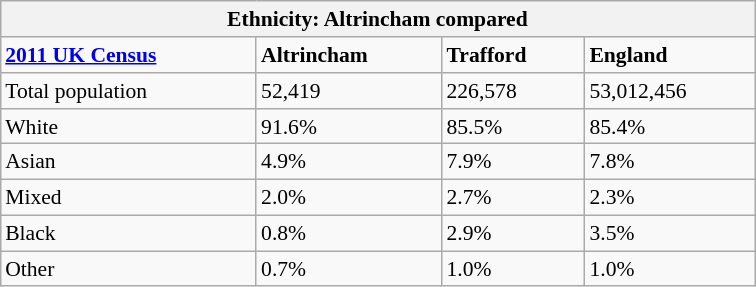<table class="wikitable" id="toc" style="float: right; margin-left: 1em; width: 35em; font-size: 90%;" cellspacing="5">
<tr>
<th colspan="4">Ethnicity: Altrincham compared</th>
</tr>
<tr>
<td><strong><a href='#'>2011 UK Census</a></strong></td>
<td><strong>Altrincham</strong></td>
<td><strong>Trafford</strong></td>
<td><strong>England</strong></td>
</tr>
<tr>
<td>Total population</td>
<td>52,419</td>
<td>226,578</td>
<td>53,012,456</td>
</tr>
<tr>
<td>White</td>
<td>91.6%</td>
<td>85.5%</td>
<td>85.4%</td>
</tr>
<tr>
<td>Asian</td>
<td>4.9%</td>
<td>7.9%</td>
<td>7.8%</td>
</tr>
<tr>
<td>Mixed</td>
<td>2.0%</td>
<td>2.7%</td>
<td>2.3%</td>
</tr>
<tr>
<td>Black</td>
<td>0.8%</td>
<td>2.9%</td>
<td>3.5%</td>
</tr>
<tr>
<td>Other</td>
<td>0.7%</td>
<td>1.0%</td>
<td>1.0%</td>
</tr>
</table>
